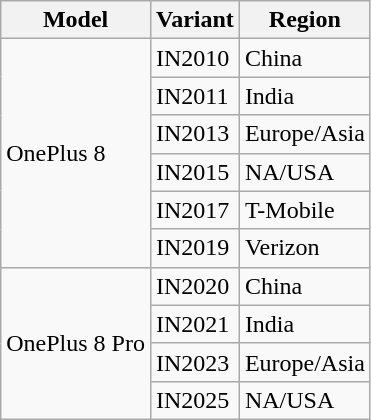<table class="wikitable">
<tr>
<th>Model</th>
<th>Variant</th>
<th>Region</th>
</tr>
<tr>
<td rowspan="6">OnePlus 8</td>
<td>IN2010</td>
<td>China</td>
</tr>
<tr>
<td>IN2011</td>
<td>India</td>
</tr>
<tr>
<td>IN2013</td>
<td>Europe/Asia</td>
</tr>
<tr>
<td>IN2015</td>
<td>NA/USA</td>
</tr>
<tr>
<td>IN2017</td>
<td>T-Mobile</td>
</tr>
<tr>
<td>IN2019</td>
<td>Verizon</td>
</tr>
<tr>
<td rowspan="4">OnePlus 8 Pro</td>
<td>IN2020</td>
<td>China</td>
</tr>
<tr>
<td>IN2021</td>
<td>India</td>
</tr>
<tr>
<td>IN2023</td>
<td>Europe/Asia</td>
</tr>
<tr>
<td>IN2025</td>
<td>NA/USA</td>
</tr>
</table>
